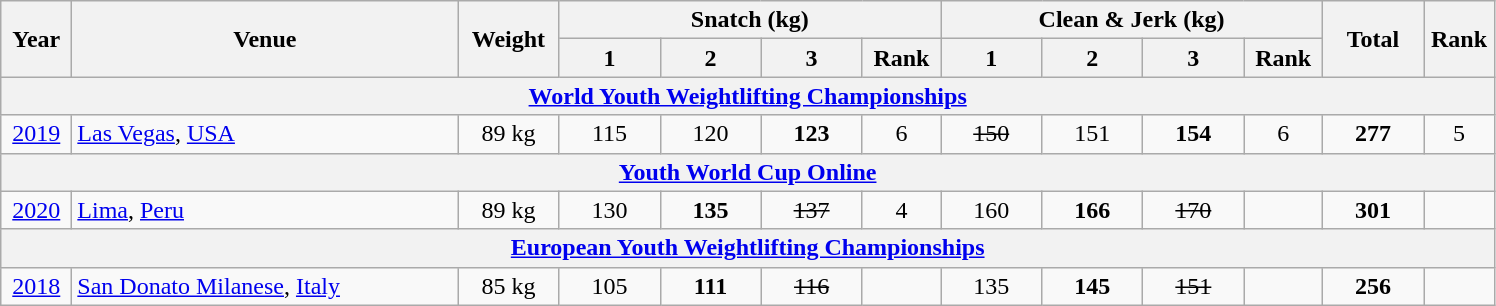<table class="wikitable" style="text-align:center;">
<tr>
<th rowspan="2" width="40">Year</th>
<th rowspan="2" width="250">Venue</th>
<th rowspan="2" width="60">Weight</th>
<th colspan="4">Snatch (kg)</th>
<th colspan="4">Clean & Jerk (kg)</th>
<th rowspan="2" width="60">Total</th>
<th rowspan="2" width="40">Rank</th>
</tr>
<tr>
<th width="60">1</th>
<th width="60">2</th>
<th width="60">3</th>
<th width="45">Rank</th>
<th width="60">1</th>
<th width="60">2</th>
<th width="60">3</th>
<th width="45">Rank<br></th>
</tr>
<tr>
<th colspan="13"><strong><a href='#'>World Youth Weightlifting Championships</a></strong></th>
</tr>
<tr>
<td><a href='#'>2019</a></td>
<td align="left"> <a href='#'>Las Vegas</a>, <a href='#'>USA</a></td>
<td>89 kg</td>
<td>115</td>
<td>120</td>
<td><strong>123</strong></td>
<td>6</td>
<td><s>150</s></td>
<td>151</td>
<td><strong>154</strong></td>
<td>6</td>
<td><strong>277</strong></td>
<td>5</td>
</tr>
<tr>
<th colspan="13"><strong><a href='#'>Youth World Cup Online</a></strong></th>
</tr>
<tr>
<td><a href='#'>2020</a></td>
<td align="left"> <a href='#'>Lima</a>, <a href='#'>Peru</a></td>
<td>89 kg</td>
<td>130</td>
<td><strong>135</strong></td>
<td><s>137</s></td>
<td>4</td>
<td>160</td>
<td><strong>166</strong></td>
<td><s>170</s></td>
<td></td>
<td><strong>301</strong></td>
<td></td>
</tr>
<tr>
<th colspan="13"><strong><a href='#'>European Youth Weightlifting Championships</a></strong></th>
</tr>
<tr>
<td><a href='#'>2018</a></td>
<td align="left"> <a href='#'>San Donato Milanese</a>, <a href='#'>Italy</a></td>
<td>85 kg</td>
<td>105</td>
<td><strong>111</strong></td>
<td><s>116</s></td>
<td></td>
<td>135</td>
<td><strong>145</strong></td>
<td><s>151</s></td>
<td></td>
<td><strong>256</strong></td>
<td><br></td>
</tr>
</table>
